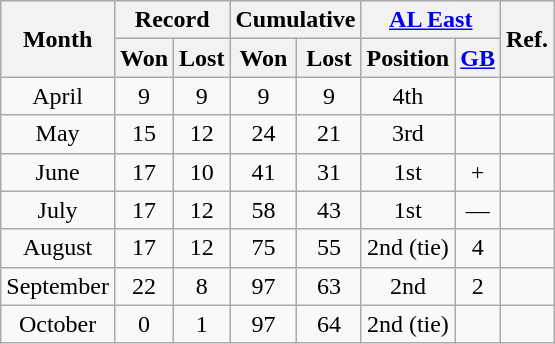<table class="wikitable" style="text-align:center;">
<tr>
<th rowspan=2>Month</th>
<th colspan=2>Record</th>
<th colspan=2>Cumulative</th>
<th colspan=2><a href='#'>AL East</a></th>
<th rowspan=2>Ref.</th>
</tr>
<tr>
<th>Won</th>
<th>Lost</th>
<th>Won</th>
<th>Lost</th>
<th>Position</th>
<th><a href='#'>GB</a></th>
</tr>
<tr>
<td>April</td>
<td>9</td>
<td>9</td>
<td>9</td>
<td>9</td>
<td>4th</td>
<td></td>
<td></td>
</tr>
<tr>
<td>May</td>
<td>15</td>
<td>12</td>
<td>24</td>
<td>21</td>
<td>3rd</td>
<td></td>
<td></td>
</tr>
<tr>
<td>June</td>
<td>17</td>
<td>10</td>
<td>41</td>
<td>31</td>
<td>1st</td>
<td>+</td>
<td></td>
</tr>
<tr>
<td>July</td>
<td>17</td>
<td>12</td>
<td>58</td>
<td>43</td>
<td>1st</td>
<td>—</td>
<td></td>
</tr>
<tr>
<td>August</td>
<td>17</td>
<td>12</td>
<td>75</td>
<td>55</td>
<td>2nd (tie)</td>
<td>4</td>
<td></td>
</tr>
<tr>
<td>September</td>
<td>22</td>
<td>8</td>
<td>97</td>
<td>63</td>
<td>2nd</td>
<td>2</td>
<td></td>
</tr>
<tr>
<td>October</td>
<td>0</td>
<td>1</td>
<td>97</td>
<td>64</td>
<td>2nd (tie)</td>
<td></td>
<td></td>
</tr>
</table>
